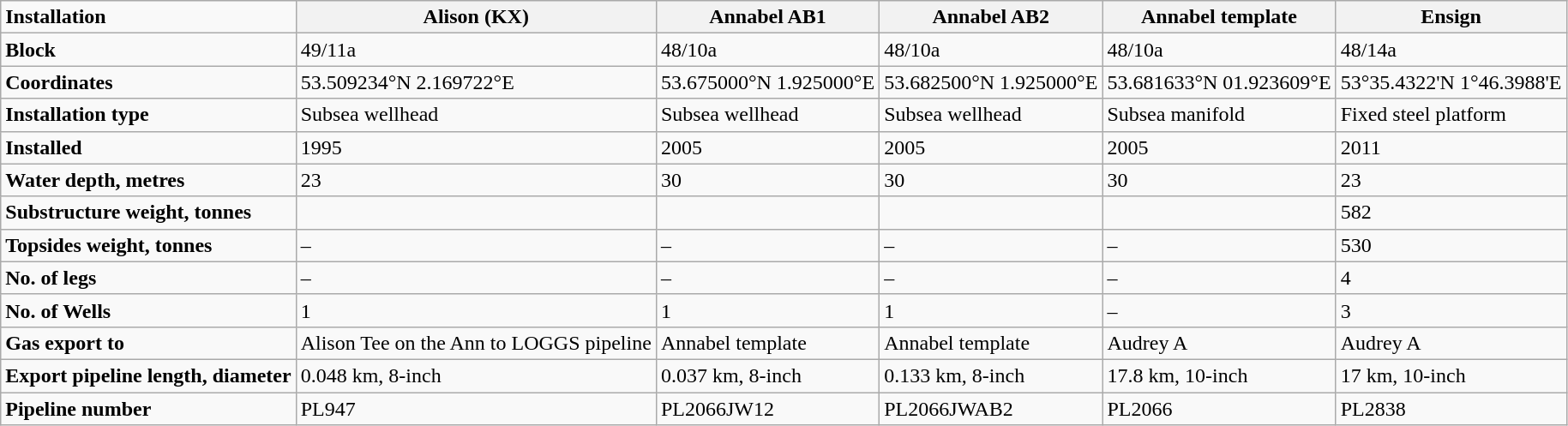<table class="wikitable">
<tr>
<td><strong>Installation</strong></td>
<th>Alison (KX)</th>
<th>Annabel AB1</th>
<th>Annabel AB2</th>
<th>Annabel template</th>
<th>Ensign</th>
</tr>
<tr>
<td><strong>Block</strong></td>
<td>49/11a</td>
<td>48/10a</td>
<td>48/10a</td>
<td>48/10a</td>
<td>48/14a</td>
</tr>
<tr>
<td><strong>Coordinates</strong></td>
<td>53.509234°N 2.169722°E</td>
<td>53.675000°N 1.925000°E</td>
<td>53.682500°N 1.925000°E</td>
<td>53.681633°N 01.923609°E</td>
<td>53°35.4322'N  1°46.3988'E</td>
</tr>
<tr>
<td><strong>Installation type</strong></td>
<td>Subsea wellhead</td>
<td>Subsea wellhead</td>
<td>Subsea wellhead</td>
<td>Subsea manifold</td>
<td>Fixed steel platform</td>
</tr>
<tr>
<td><strong>Installed</strong></td>
<td>1995</td>
<td>2005</td>
<td>2005</td>
<td>2005</td>
<td>2011</td>
</tr>
<tr>
<td><strong>Water depth, metres</strong></td>
<td>23</td>
<td>30</td>
<td>30</td>
<td>30</td>
<td>23</td>
</tr>
<tr>
<td><strong>Substructure weight, tonnes</strong></td>
<td></td>
<td></td>
<td></td>
<td></td>
<td>582</td>
</tr>
<tr>
<td><strong>Topsides weight, tonnes</strong></td>
<td>–</td>
<td>–</td>
<td>–</td>
<td>–</td>
<td>530</td>
</tr>
<tr>
<td><strong>No. of legs</strong></td>
<td>–</td>
<td>–</td>
<td>–</td>
<td>–</td>
<td>4</td>
</tr>
<tr>
<td><strong>No. of Wells</strong></td>
<td>1</td>
<td>1</td>
<td>1</td>
<td>–</td>
<td>3</td>
</tr>
<tr>
<td><strong>Gas export to</strong></td>
<td>Alison Tee on the Ann to LOGGS pipeline</td>
<td>Annabel template</td>
<td>Annabel template</td>
<td>Audrey A</td>
<td>Audrey A</td>
</tr>
<tr>
<td><strong>Export pipeline length, diameter</strong></td>
<td>0.048 km, 8-inch</td>
<td>0.037 km, 8-inch</td>
<td>0.133 km, 8-inch</td>
<td>17.8 km, 10-inch</td>
<td>17 km, 10-inch</td>
</tr>
<tr>
<td><strong>Pipeline number</strong></td>
<td>PL947</td>
<td>PL2066JW12</td>
<td>PL2066JWAB2</td>
<td>PL2066</td>
<td>PL2838</td>
</tr>
</table>
